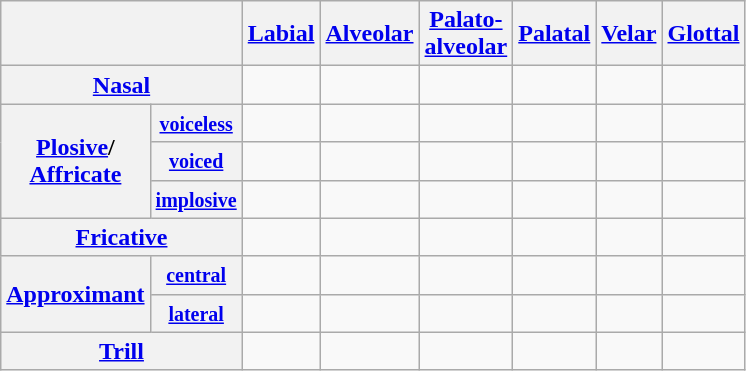<table class="wikitable" style=text-align:center>
<tr>
<th colspan=2></th>
<th><a href='#'>Labial</a></th>
<th><a href='#'>Alveolar</a></th>
<th><a href='#'>Palato-<br>alveolar</a></th>
<th><a href='#'>Palatal</a></th>
<th><a href='#'>Velar</a></th>
<th><a href='#'>Glottal</a></th>
</tr>
<tr>
<th colspan=2><a href='#'>Nasal</a></th>
<td></td>
<td></td>
<td></td>
<td></td>
<td></td>
<td></td>
</tr>
<tr>
<th rowspan=3><a href='#'>Plosive</a>/<br><a href='#'>Affricate</a></th>
<th><small><a href='#'>voiceless</a></small></th>
<td></td>
<td></td>
<td></td>
<td></td>
<td></td>
<td></td>
</tr>
<tr>
<th><small><a href='#'>voiced</a></small></th>
<td></td>
<td></td>
<td></td>
<td></td>
<td></td>
<td></td>
</tr>
<tr>
<th><small><a href='#'>implosive</a></small></th>
<td></td>
<td></td>
<td></td>
<td></td>
<td></td>
<td></td>
</tr>
<tr>
<th colspan=2><a href='#'>Fricative</a></th>
<td></td>
<td></td>
<td></td>
<td></td>
<td></td>
<td></td>
</tr>
<tr>
<th rowspan=2><a href='#'>Approximant</a></th>
<th><small><a href='#'>central</a></small></th>
<td></td>
<td></td>
<td></td>
<td></td>
<td></td>
<td></td>
</tr>
<tr>
<th><small><a href='#'>lateral</a></small></th>
<td></td>
<td></td>
<td></td>
<td></td>
<td></td>
<td></td>
</tr>
<tr>
<th colspan=2><a href='#'>Trill</a></th>
<td></td>
<td></td>
<td></td>
<td></td>
<td></td>
<td></td>
</tr>
</table>
